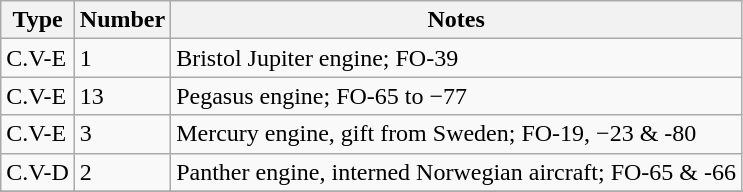<table class="wikitable">
<tr>
<th>Type</th>
<th>Number</th>
<th>Notes</th>
</tr>
<tr>
<td>C.V-E</td>
<td>1</td>
<td>Bristol Jupiter engine; FO-39</td>
</tr>
<tr>
<td>C.V-E</td>
<td>13</td>
<td>Pegasus engine; FO-65 to −77</td>
</tr>
<tr>
<td>C.V-E</td>
<td>3</td>
<td>Mercury engine, gift from Sweden; FO-19, −23 & -80</td>
</tr>
<tr>
<td>C.V-D</td>
<td>2</td>
<td>Panther engine, interned Norwegian aircraft; FO-65 & -66</td>
</tr>
<tr>
</tr>
</table>
